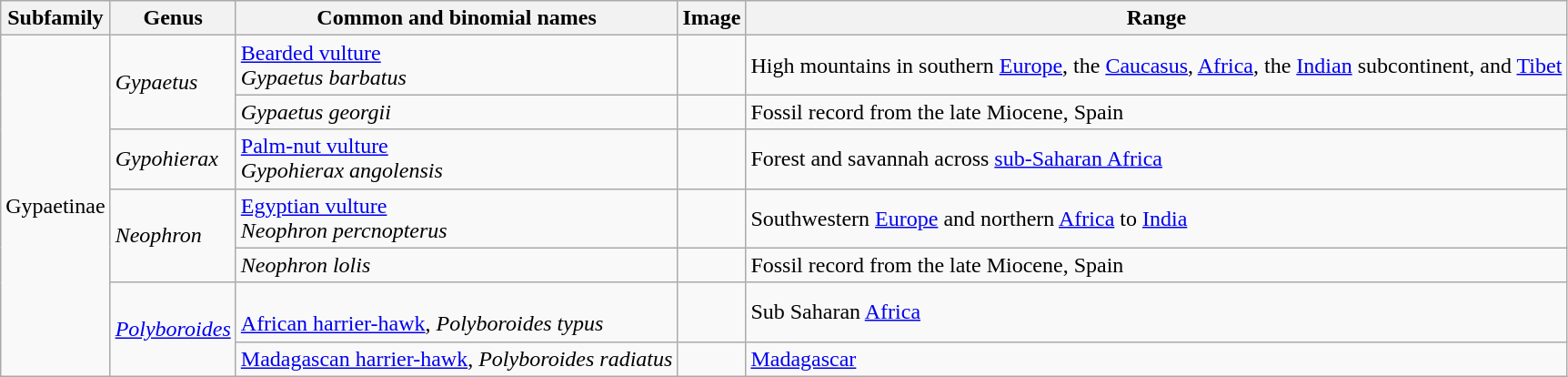<table class="wikitable sortable">
<tr>
<th>Subfamily</th>
<th>Genus</th>
<th>Common and binomial names</th>
<th class="unsortable">Image</th>
<th>Range</th>
</tr>
<tr>
<td rowspan="7">Gypaetinae</td>
<td rowspan="2"><em> Gypaetus</em> </td>
<td><a href='#'>Bearded vulture</a><br><em>Gypaetus barbatus</em></td>
<td></td>
<td>High mountains in southern <a href='#'>Europe</a>, the <a href='#'>Caucasus</a>, <a href='#'>Africa</a>, the <a href='#'>Indian</a> subcontinent, and <a href='#'>Tibet</a></td>
</tr>
<tr>
<td><em>Gypaetus georgii</em></td>
<td></td>
<td>Fossil record from the late Miocene, Spain</td>
</tr>
<tr>
<td><em>Gypohierax</em>  </td>
<td><a href='#'>Palm-nut vulture</a><br><em>Gypohierax angolensis</em></td>
<td></td>
<td>Forest and savannah across <a href='#'>sub-Saharan Africa</a></td>
</tr>
<tr>
<td rowspan="2"><em>Neophron</em> </td>
<td><a href='#'>Egyptian vulture</a><br><em>Neophron percnopterus</em></td>
<td></td>
<td>Southwestern <a href='#'>Europe</a> and northern <a href='#'>Africa</a> to <a href='#'>India</a></td>
</tr>
<tr>
<td><em>Neophron lolis</em></td>
<td></td>
<td>Fossil record from the late Miocene, Spain</td>
</tr>
<tr>
<td rowspan="2"><em><a href='#'>Polyboroides</a></em> </td>
<td><br><a href='#'>African harrier-hawk</a>, <em>Polyboroides typus</em></td>
<td></td>
<td>Sub Saharan <a href='#'>Africa</a></td>
</tr>
<tr>
<td><a href='#'>Madagascan harrier-hawk</a>, <em>Polyboroides radiatus</em></td>
<td></td>
<td><a href='#'>Madagascar</a></td>
</tr>
</table>
